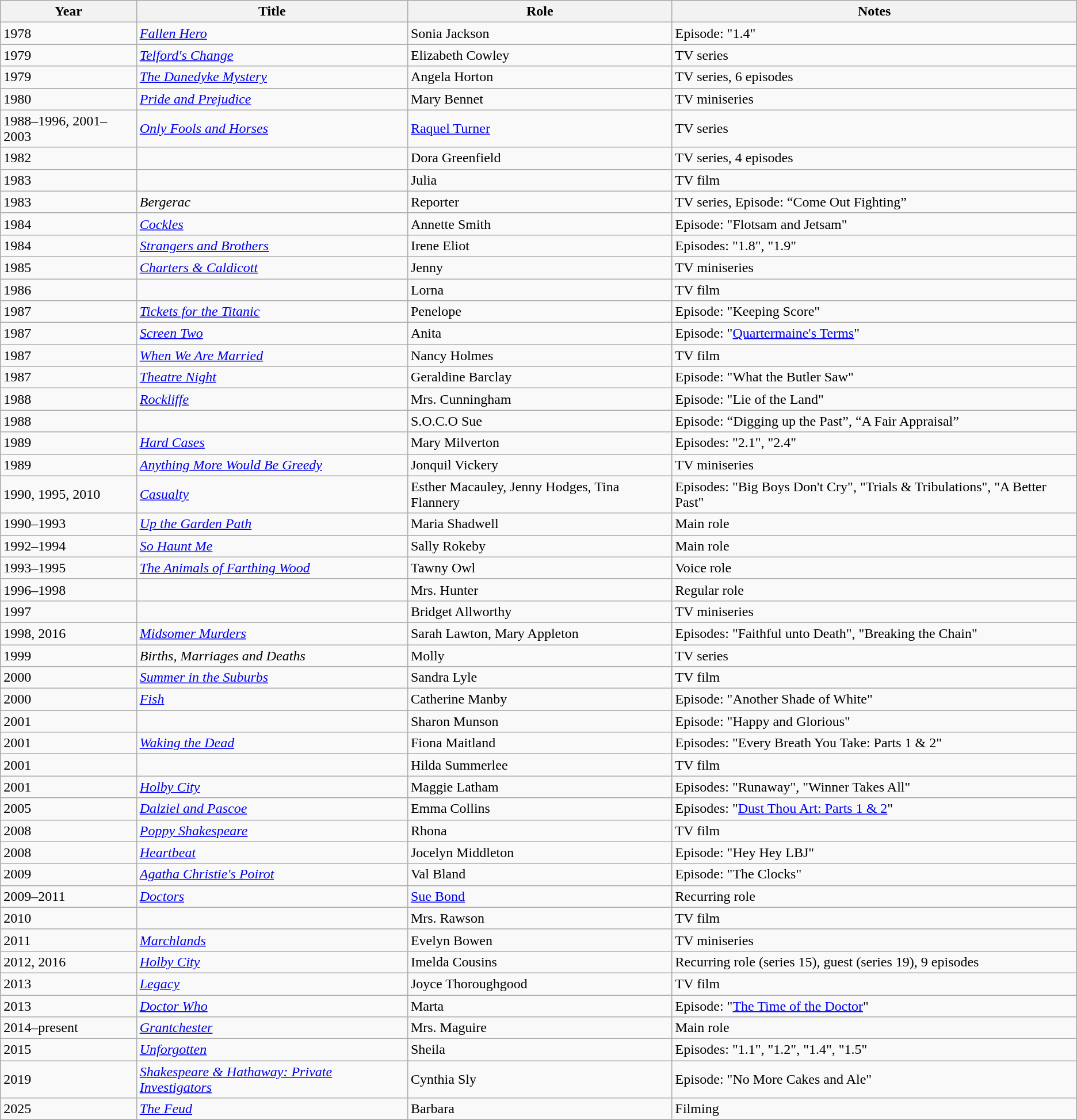<table class="wikitable sortable">
<tr>
<th>Year</th>
<th>Title</th>
<th>Role</th>
<th class="unsortable">Notes</th>
</tr>
<tr>
<td>1978</td>
<td><em><a href='#'>Fallen Hero</a></em></td>
<td>Sonia Jackson</td>
<td>Episode: "1.4"</td>
</tr>
<tr>
<td>1979</td>
<td><em><a href='#'>Telford's Change</a></em></td>
<td>Elizabeth Cowley</td>
<td>TV series</td>
</tr>
<tr>
<td>1979</td>
<td><em><a href='#'>The Danedyke Mystery</a></em></td>
<td>Angela Horton</td>
<td>TV series, 6 episodes</td>
</tr>
<tr>
<td>1980</td>
<td><em><a href='#'>Pride and Prejudice</a></em></td>
<td>Mary Bennet</td>
<td>TV miniseries</td>
</tr>
<tr>
<td>1988–1996, 2001–2003</td>
<td><em><a href='#'>Only Fools and Horses</a></em></td>
<td><a href='#'>Raquel Turner</a></td>
<td>TV series</td>
</tr>
<tr>
<td>1982</td>
<td><em></em></td>
<td>Dora Greenfield</td>
<td>TV series, 4 episodes</td>
</tr>
<tr>
<td>1983</td>
<td><em></em></td>
<td>Julia</td>
<td>TV film</td>
</tr>
<tr>
<td>1983</td>
<td><em>Bergerac</em></td>
<td>Reporter</td>
<td>TV series, Episode: “Come Out Fighting”</td>
</tr>
<tr>
<td>1984</td>
<td><em><a href='#'>Cockles</a></em></td>
<td>Annette Smith</td>
<td>Episode: "Flotsam and Jetsam"</td>
</tr>
<tr>
<td>1984</td>
<td><em><a href='#'>Strangers and Brothers</a></em></td>
<td>Irene Eliot</td>
<td>Episodes: "1.8", "1.9"</td>
</tr>
<tr>
<td>1985</td>
<td><em><a href='#'>Charters & Caldicott</a></em></td>
<td>Jenny</td>
<td>TV miniseries</td>
</tr>
<tr>
<td>1986</td>
<td><em></em></td>
<td>Lorna</td>
<td>TV film</td>
</tr>
<tr>
<td>1987</td>
<td><em><a href='#'>Tickets for the Titanic</a></em></td>
<td>Penelope</td>
<td>Episode: "Keeping Score"</td>
</tr>
<tr>
<td>1987</td>
<td><em><a href='#'>Screen Two</a></em></td>
<td>Anita</td>
<td>Episode: "<a href='#'>Quartermaine's Terms</a>"</td>
</tr>
<tr>
<td>1987</td>
<td><em><a href='#'>When We Are Married</a></em></td>
<td>Nancy Holmes</td>
<td>TV film</td>
</tr>
<tr>
<td>1987</td>
<td><em><a href='#'>Theatre Night</a></em></td>
<td>Geraldine Barclay</td>
<td>Episode: "What the Butler Saw"</td>
</tr>
<tr>
<td>1988</td>
<td><em><a href='#'>Rockliffe</a></em></td>
<td>Mrs. Cunningham</td>
<td>Episode: "Lie of the Land"</td>
</tr>
<tr>
<td>1988</td>
<td><em></em></td>
<td>S.O.C.O Sue</td>
<td>Episode: “Digging up the Past”, “A Fair Appraisal”</td>
</tr>
<tr>
<td>1989</td>
<td><em><a href='#'>Hard Cases</a></em></td>
<td>Mary Milverton</td>
<td>Episodes: "2.1", "2.4"</td>
</tr>
<tr>
<td>1989</td>
<td><em><a href='#'>Anything More Would Be Greedy</a></em></td>
<td>Jonquil Vickery</td>
<td>TV miniseries</td>
</tr>
<tr>
<td>1990, 1995, 2010</td>
<td><em><a href='#'>Casualty</a></em></td>
<td>Esther Macauley, Jenny Hodges, Tina Flannery</td>
<td>Episodes: "Big Boys Don't Cry", "Trials & Tribulations", "A Better Past"</td>
</tr>
<tr>
<td>1990–1993</td>
<td><em><a href='#'>Up the Garden Path</a></em></td>
<td>Maria Shadwell</td>
<td>Main role</td>
</tr>
<tr>
<td>1992–1994</td>
<td><em><a href='#'>So Haunt Me</a></em></td>
<td>Sally Rokeby</td>
<td>Main role</td>
</tr>
<tr>
<td>1993–1995</td>
<td><em><a href='#'>The Animals of Farthing Wood</a></em></td>
<td>Tawny Owl</td>
<td>Voice role</td>
</tr>
<tr>
<td>1996–1998</td>
<td><em></em></td>
<td>Mrs. Hunter</td>
<td>Regular role</td>
</tr>
<tr>
<td>1997</td>
<td><em></em></td>
<td>Bridget Allworthy</td>
<td>TV miniseries</td>
</tr>
<tr>
<td>1998, 2016</td>
<td><em><a href='#'>Midsomer Murders</a></em></td>
<td>Sarah Lawton, Mary Appleton</td>
<td>Episodes: "Faithful unto Death", "Breaking the Chain"</td>
</tr>
<tr>
<td>1999</td>
<td><em>Births, Marriages and Deaths</em></td>
<td>Molly</td>
<td>TV series</td>
</tr>
<tr>
<td>2000</td>
<td><em><a href='#'>Summer in the Suburbs</a></em></td>
<td>Sandra Lyle</td>
<td>TV film</td>
</tr>
<tr>
<td>2000</td>
<td><em><a href='#'>Fish</a></em></td>
<td>Catherine Manby</td>
<td>Episode: "Another Shade of White"</td>
</tr>
<tr>
<td>2001</td>
<td><em></em></td>
<td>Sharon Munson</td>
<td>Episode: "Happy and Glorious"</td>
</tr>
<tr>
<td>2001</td>
<td><em><a href='#'>Waking the Dead</a></em></td>
<td>Fiona Maitland</td>
<td>Episodes: "Every Breath You Take: Parts 1 & 2"</td>
</tr>
<tr>
<td>2001</td>
<td><em></em></td>
<td>Hilda Summerlee</td>
<td>TV film</td>
</tr>
<tr>
<td>2001</td>
<td><em><a href='#'>Holby City</a></em></td>
<td>Maggie Latham</td>
<td>Episodes: "Runaway", "Winner Takes All"</td>
</tr>
<tr>
<td>2005</td>
<td><em><a href='#'>Dalziel and Pascoe</a></em></td>
<td>Emma Collins</td>
<td>Episodes: "<a href='#'>Dust Thou Art: Parts 1 & 2</a>"</td>
</tr>
<tr>
<td>2008</td>
<td><em><a href='#'>Poppy Shakespeare</a></em></td>
<td>Rhona</td>
<td>TV film</td>
</tr>
<tr>
<td>2008</td>
<td><em><a href='#'>Heartbeat</a></em></td>
<td>Jocelyn Middleton</td>
<td>Episode: "Hey Hey LBJ"</td>
</tr>
<tr>
<td>2009</td>
<td><em><a href='#'>Agatha Christie's Poirot</a></em></td>
<td>Val Bland</td>
<td>Episode: "The Clocks"</td>
</tr>
<tr>
<td>2009–2011</td>
<td><em><a href='#'>Doctors</a></em></td>
<td><a href='#'>Sue Bond</a></td>
<td>Recurring role</td>
</tr>
<tr>
<td>2010</td>
<td><em></em></td>
<td>Mrs. Rawson</td>
<td>TV film</td>
</tr>
<tr>
<td>2011</td>
<td><em><a href='#'>Marchlands</a></em></td>
<td>Evelyn Bowen</td>
<td>TV miniseries</td>
</tr>
<tr>
<td>2012, 2016</td>
<td><em><a href='#'>Holby City</a></em></td>
<td>Imelda Cousins</td>
<td>Recurring role (series 15), guest (series 19), 9 episodes</td>
</tr>
<tr>
<td>2013</td>
<td><em><a href='#'>Legacy</a></em></td>
<td>Joyce Thoroughgood</td>
<td>TV film</td>
</tr>
<tr>
<td>2013</td>
<td><em><a href='#'>Doctor Who</a></em></td>
<td>Marta</td>
<td>Episode: "<a href='#'>The Time of the Doctor</a>"</td>
</tr>
<tr>
<td>2014–present</td>
<td><em><a href='#'>Grantchester</a></em></td>
<td>Mrs. Maguire</td>
<td>Main role</td>
</tr>
<tr>
<td>2015</td>
<td><em><a href='#'>Unforgotten</a></em></td>
<td>Sheila</td>
<td>Episodes: "1.1", "1.2", "1.4", "1.5"</td>
</tr>
<tr>
<td>2019</td>
<td><em><a href='#'>Shakespeare & Hathaway: Private Investigators</a></em></td>
<td>Cynthia Sly</td>
<td>Episode: "No More Cakes and Ale"</td>
</tr>
<tr>
<td>2025</td>
<td><em><a href='#'>The Feud</a></em></td>
<td>Barbara</td>
<td>Filming </td>
</tr>
</table>
